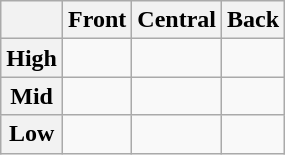<table class="wikitable" style="text-align:center;">
<tr>
<th></th>
<th>Front</th>
<th>Central</th>
<th>Back</th>
</tr>
<tr>
<th>High</th>
<td></td>
<td></td>
<td></td>
</tr>
<tr>
<th>Mid</th>
<td></td>
<td></td>
<td></td>
</tr>
<tr>
<th>Low</th>
<td></td>
<td></td>
<td></td>
</tr>
</table>
